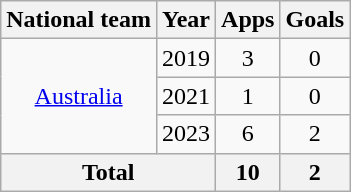<table class="wikitable" style="text-align:center">
<tr>
<th>National team</th>
<th>Year</th>
<th>Apps</th>
<th>Goals</th>
</tr>
<tr>
<td rowspan="3"><a href='#'>Australia</a></td>
<td>2019</td>
<td>3</td>
<td>0</td>
</tr>
<tr>
<td>2021</td>
<td>1</td>
<td>0</td>
</tr>
<tr>
<td>2023</td>
<td>6</td>
<td>2</td>
</tr>
<tr>
<th colspan="2">Total</th>
<th>10</th>
<th>2</th>
</tr>
</table>
